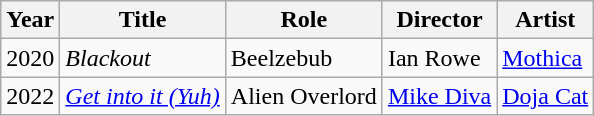<table class="wikitable">
<tr>
<th>Year</th>
<th>Title</th>
<th>Role</th>
<th>Director</th>
<th class = "unsortable">Artist</th>
</tr>
<tr>
<td rowspan=1>2020</td>
<td><em>Blackout</em></td>
<td>Beelzebub</td>
<td>Ian Rowe</td>
<td><a href='#'>Mothica</a></td>
</tr>
<tr>
<td rowspan=1>2022</td>
<td><em><a href='#'>Get into it (Yuh)</a></em></td>
<td>Alien Overlord</td>
<td><a href='#'>Mike Diva</a></td>
<td><a href='#'>Doja Cat</a></td>
</tr>
</table>
